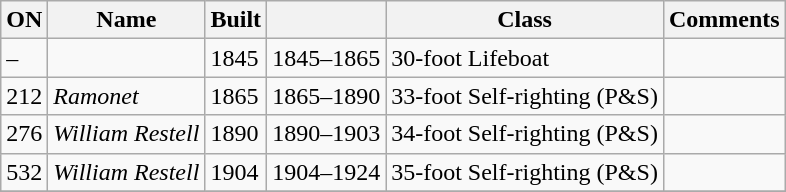<table class="wikitable">
<tr>
<th>ON</th>
<th>Name</th>
<th>Built</th>
<th></th>
<th>Class</th>
<th>Comments</th>
</tr>
<tr>
<td>–</td>
<td></td>
<td>1845</td>
<td>1845–1865</td>
<td>30-foot Lifeboat</td>
<td></td>
</tr>
<tr>
<td>212</td>
<td><em>Ramonet</em></td>
<td>1865</td>
<td>1865–1890</td>
<td>33-foot Self-righting (P&S)</td>
<td></td>
</tr>
<tr>
<td>276</td>
<td><em>William Restell</em></td>
<td>1890</td>
<td>1890–1903</td>
<td>34-foot Self-righting (P&S)</td>
<td></td>
</tr>
<tr>
<td>532</td>
<td><em>William Restell</em></td>
<td>1904</td>
<td>1904–1924</td>
<td>35-foot Self-righting (P&S)</td>
<td></td>
</tr>
<tr>
</tr>
</table>
